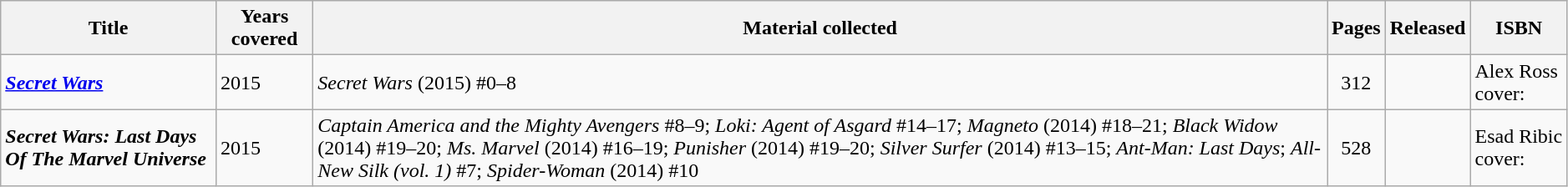<table class="wikitable sortable" width=99%>
<tr>
<th>Title</th>
<th>Years covered</th>
<th class="unsortable">Material collected</th>
<th>Pages</th>
<th>Released</th>
<th class="unsortable">ISBN</th>
</tr>
<tr>
<td><strong><em><a href='#'>Secret Wars</a></em></strong></td>
<td>2015</td>
<td><em>Secret Wars</em> (2015) #0–8</td>
<td style="text-align: center;">312</td>
<td></td>
<td>Alex Ross cover: </td>
</tr>
<tr>
<td><strong><em>Secret Wars: Last Days Of The Marvel Universe</em></strong></td>
<td>2015</td>
<td><em>Captain America and the Mighty Avengers</em> #8–9; <em>Loki: Agent of Asgard</em> #14–17; <em>Magneto</em> (2014) #18–21; <em>Black Widow</em> (2014) #19–20; <em>Ms. Marvel</em> (2014) #16–19; <em>Punisher</em> (2014) #19–20; <em>Silver Surfer</em> (2014) #13–15; <em>Ant-Man: Last Days</em>; <em>All-New Silk (vol. 1)</em> #7; <em>Spider-Woman</em> (2014) #10</td>
<td style="text-align: center;">528</td>
<td></td>
<td>Esad Ribic cover: </td>
</tr>
</table>
